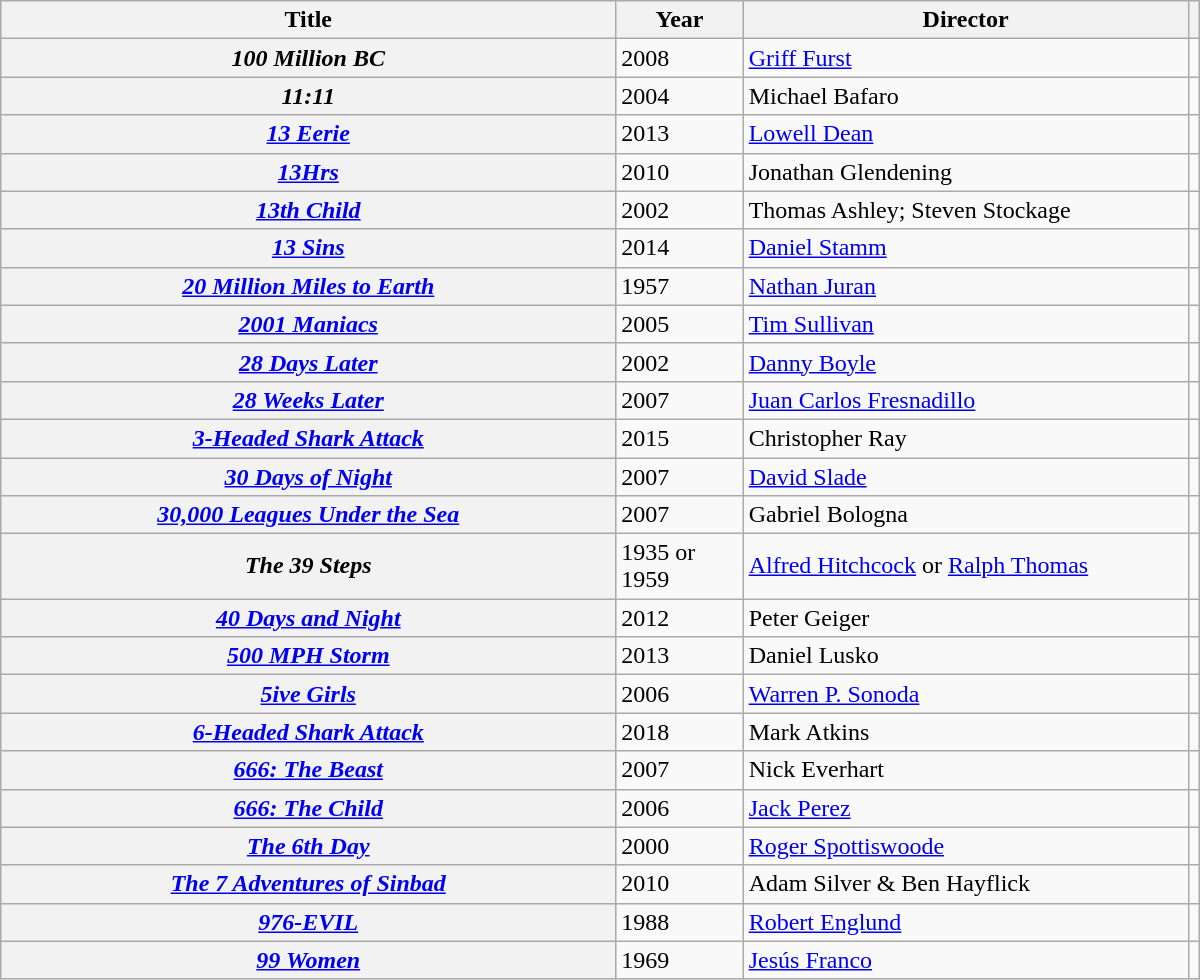<table style="width:800px;" class="wikitable plainrowheaders sortable">
<tr>
<th width="420" scope="col">Title</th>
<th width="80" scope="col">Year</th>
<th width="300" scope="col">Director</th>
<th scope="col"></th>
</tr>
<tr>
<th scope="row"><em>100 Million BC</em></th>
<td>2008</td>
<td><a href='#'>Griff Furst</a></td>
<td></td>
</tr>
<tr>
<th scope="row"><em>11:11</em></th>
<td>2004</td>
<td>Michael Bafaro</td>
<td></td>
</tr>
<tr>
<th scope="row"><em><a href='#'>13 Eerie</a></em></th>
<td>2013</td>
<td><a href='#'>Lowell Dean</a></td>
<td></td>
</tr>
<tr>
<th scope="row"><em><a href='#'>13Hrs</a></em></th>
<td>2010</td>
<td>Jonathan Glendening</td>
<td></td>
</tr>
<tr>
<th scope="row"><em><a href='#'>13th Child</a></em></th>
<td>2002</td>
<td>Thomas Ashley; Steven Stockage</td>
<td></td>
</tr>
<tr>
<th scope="row"><em><a href='#'>13 Sins</a></em></th>
<td>2014</td>
<td><a href='#'>Daniel Stamm</a></td>
<td></td>
</tr>
<tr>
<th scope="row"><em><a href='#'>20 Million Miles to Earth</a></em></th>
<td>1957</td>
<td><a href='#'>Nathan Juran</a></td>
<td align="center"></td>
</tr>
<tr>
<th scope="row"><em><a href='#'>2001 Maniacs</a></em></th>
<td>2005</td>
<td><a href='#'>Tim Sullivan</a></td>
<td></td>
</tr>
<tr>
<th scope="row"><em><a href='#'>28 Days Later</a></em></th>
<td>2002</td>
<td><a href='#'>Danny Boyle</a></td>
<td align="center"></td>
</tr>
<tr>
<th scope="row"><em><a href='#'>28 Weeks Later</a></em></th>
<td>2007</td>
<td><a href='#'>Juan Carlos Fresnadillo</a></td>
<td align="center"></td>
</tr>
<tr>
<th scope="row"><em><a href='#'>3-Headed Shark Attack</a></em></th>
<td>2015</td>
<td>Christopher Ray</td>
<td></td>
</tr>
<tr>
<th scope="row"><em><a href='#'>30 Days of Night</a></em></th>
<td>2007</td>
<td><a href='#'>David Slade</a></td>
<td align="center"></td>
</tr>
<tr>
<th scope="row"><em><a href='#'>30,000 Leagues Under the Sea</a></em></th>
<td>2007</td>
<td>Gabriel Bologna</td>
<td></td>
</tr>
<tr>
<th scope="row"><em>The 39 Steps</em> </th>
<td>1935 or 1959</td>
<td><a href='#'>Alfred Hitchcock</a> or <a href='#'>Ralph Thomas</a></td>
<td></td>
</tr>
<tr>
<th scope="row"><em><a href='#'>40 Days and Night</a></em></th>
<td>2012</td>
<td>Peter Geiger</td>
<td></td>
</tr>
<tr>
<th scope="row"><em><a href='#'>500 MPH Storm</a></em></th>
<td>2013</td>
<td>Daniel Lusko</td>
<td></td>
</tr>
<tr>
<th scope="row"><em><a href='#'>5ive Girls</a></em></th>
<td>2006</td>
<td><a href='#'>Warren P. Sonoda</a></td>
<td></td>
</tr>
<tr>
<th scope="row"><em><a href='#'>6-Headed Shark Attack</a></em></th>
<td>2018</td>
<td>Mark Atkins</td>
<td></td>
</tr>
<tr>
<th scope="row"><em><a href='#'>666: The Beast</a></em></th>
<td>2007</td>
<td>Nick Everhart</td>
<td></td>
</tr>
<tr>
<th scope="row"><em><a href='#'>666: The Child</a></em></th>
<td>2006</td>
<td><a href='#'>Jack Perez</a></td>
</tr>
<tr>
<th scope="row"><em><a href='#'>The 6th Day</a></em></th>
<td>2000</td>
<td><a href='#'>Roger Spottiswoode</a></td>
<td align="center"></td>
</tr>
<tr>
<th scope="row"><em><a href='#'>The 7 Adventures of Sinbad</a></em></th>
<td>2010</td>
<td>Adam Silver & Ben Hayflick</td>
<td></td>
</tr>
<tr>
<th scope="row"><em><a href='#'>976-EVIL</a></em></th>
<td>1988</td>
<td><a href='#'>Robert Englund</a></td>
<td></td>
</tr>
<tr>
<th scope="row"><em><a href='#'>99 Women</a></em></th>
<td>1969</td>
<td><a href='#'>Jesús Franco</a></td>
<td align="center"></td>
</tr>
</table>
